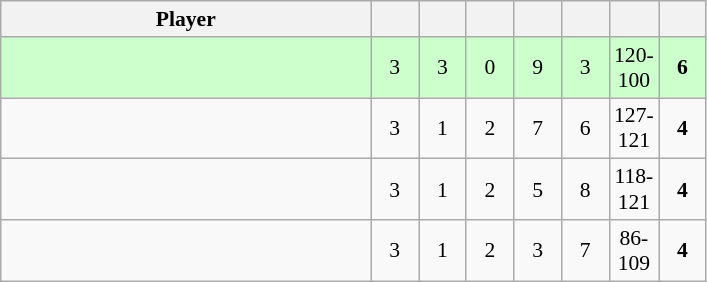<table class="wikitable" style="text-align: center; font-size:90% ">
<tr>
<th width=240>Player</th>
<th width=25></th>
<th width=25></th>
<th width=25></th>
<th width=25></th>
<th width=25></th>
<th width=25></th>
<th width=25></th>
</tr>
<tr bgcolor="ccffcc">
<td align=left></td>
<td>3</td>
<td>3</td>
<td>0</td>
<td>9</td>
<td>3</td>
<td>120-100</td>
<td><strong>6</strong></td>
</tr>
<tr>
<td align=left></td>
<td>3</td>
<td>1</td>
<td>2</td>
<td>7</td>
<td>6</td>
<td>127-121</td>
<td><strong>4</strong></td>
</tr>
<tr>
<td align=left></td>
<td>3</td>
<td>1</td>
<td>2</td>
<td>5</td>
<td>8</td>
<td>118-121</td>
<td><strong>4</strong></td>
</tr>
<tr>
<td align=left></td>
<td>3</td>
<td>1</td>
<td>2</td>
<td>3</td>
<td>7</td>
<td>86-109</td>
<td><strong>4</strong></td>
</tr>
</table>
